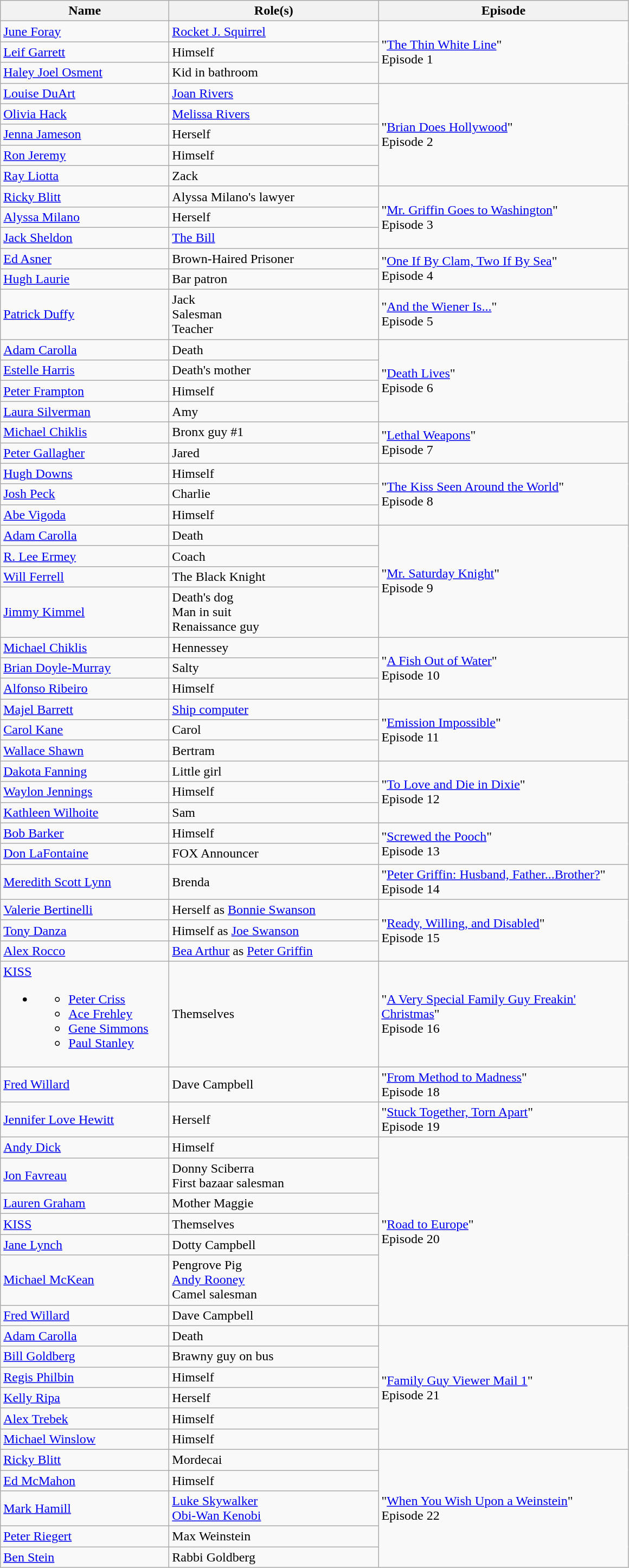<table class="wikitable">
<tr>
<th scope="col" style="width: 200px;">Name</th>
<th scope="col" style="width: 250px;">Role(s)</th>
<th scope="col" style="width: 300px;">Episode</th>
</tr>
<tr>
<td><a href='#'>June Foray</a></td>
<td><a href='#'>Rocket J. Squirrel</a></td>
<td rowspan="3">"<a href='#'>The Thin White Line</a>"<br>Episode 1</td>
</tr>
<tr>
<td><a href='#'>Leif Garrett</a></td>
<td>Himself</td>
</tr>
<tr>
<td><a href='#'>Haley Joel Osment</a></td>
<td>Kid in bathroom</td>
</tr>
<tr>
<td><a href='#'>Louise DuArt</a></td>
<td><a href='#'>Joan Rivers</a></td>
<td rowspan="5">"<a href='#'>Brian Does Hollywood</a>"<br>Episode 2</td>
</tr>
<tr>
<td><a href='#'>Olivia Hack</a></td>
<td><a href='#'>Melissa Rivers</a></td>
</tr>
<tr>
<td><a href='#'>Jenna Jameson</a></td>
<td>Herself</td>
</tr>
<tr>
<td><a href='#'>Ron Jeremy</a></td>
<td>Himself</td>
</tr>
<tr>
<td><a href='#'>Ray Liotta</a></td>
<td>Zack</td>
</tr>
<tr>
<td><a href='#'>Ricky Blitt</a></td>
<td>Alyssa Milano's lawyer</td>
<td rowspan="3">"<a href='#'>Mr. Griffin Goes to Washington</a>"<br>Episode 3</td>
</tr>
<tr>
<td><a href='#'>Alyssa Milano</a></td>
<td>Herself</td>
</tr>
<tr>
<td><a href='#'>Jack Sheldon</a></td>
<td><a href='#'>The Bill</a></td>
</tr>
<tr>
<td><a href='#'>Ed Asner</a></td>
<td>Brown-Haired Prisoner</td>
<td rowspan="2">"<a href='#'>One If By Clam, Two If By Sea</a>"<br>Episode 4</td>
</tr>
<tr>
<td><a href='#'>Hugh Laurie</a></td>
<td>Bar patron</td>
</tr>
<tr>
<td><a href='#'>Patrick Duffy</a></td>
<td>Jack<br>Salesman<br>Teacher</td>
<td>"<a href='#'>And the Wiener Is...</a>"<br>Episode 5</td>
</tr>
<tr>
<td><a href='#'>Adam Carolla</a></td>
<td>Death</td>
<td rowspan="4">"<a href='#'>Death Lives</a>"<br>Episode 6</td>
</tr>
<tr>
<td><a href='#'>Estelle Harris</a></td>
<td>Death's mother</td>
</tr>
<tr>
<td><a href='#'>Peter Frampton</a></td>
<td>Himself</td>
</tr>
<tr>
<td><a href='#'>Laura Silverman</a></td>
<td>Amy</td>
</tr>
<tr>
<td><a href='#'>Michael Chiklis</a></td>
<td>Bronx guy #1</td>
<td rowspan="2">"<a href='#'>Lethal Weapons</a>"<br>Episode 7</td>
</tr>
<tr>
<td><a href='#'>Peter Gallagher</a></td>
<td>Jared</td>
</tr>
<tr>
<td><a href='#'>Hugh Downs</a></td>
<td>Himself</td>
<td rowspan="3">"<a href='#'>The Kiss Seen Around the World</a>"<br>Episode 8</td>
</tr>
<tr>
<td><a href='#'>Josh Peck</a></td>
<td>Charlie</td>
</tr>
<tr>
<td><a href='#'>Abe Vigoda</a></td>
<td>Himself</td>
</tr>
<tr>
<td><a href='#'>Adam Carolla</a></td>
<td>Death</td>
<td rowspan="4">"<a href='#'>Mr. Saturday Knight</a>"<br>Episode 9</td>
</tr>
<tr>
<td><a href='#'>R. Lee Ermey</a></td>
<td>Coach</td>
</tr>
<tr>
<td><a href='#'>Will Ferrell</a></td>
<td>The Black Knight</td>
</tr>
<tr>
<td><a href='#'>Jimmy Kimmel</a></td>
<td>Death's dog<br>Man in suit<br>Renaissance guy</td>
</tr>
<tr>
<td><a href='#'>Michael Chiklis</a></td>
<td>Hennessey</td>
<td rowspan="3">"<a href='#'>A Fish Out of Water</a>"<br>Episode 10</td>
</tr>
<tr>
<td><a href='#'>Brian Doyle-Murray</a></td>
<td>Salty</td>
</tr>
<tr>
<td><a href='#'>Alfonso Ribeiro</a></td>
<td>Himself</td>
</tr>
<tr>
<td><a href='#'>Majel Barrett</a></td>
<td><a href='#'>Ship computer</a></td>
<td rowspan="3">"<a href='#'>Emission Impossible</a>"<br>Episode 11</td>
</tr>
<tr>
<td><a href='#'>Carol Kane</a></td>
<td>Carol</td>
</tr>
<tr>
<td><a href='#'>Wallace Shawn</a></td>
<td>Bertram</td>
</tr>
<tr>
<td><a href='#'>Dakota Fanning</a></td>
<td>Little girl</td>
<td rowspan="3">"<a href='#'>To Love and Die in Dixie</a>"<br>Episode 12</td>
</tr>
<tr>
<td><a href='#'>Waylon Jennings</a></td>
<td>Himself</td>
</tr>
<tr>
<td><a href='#'>Kathleen Wilhoite</a></td>
<td>Sam</td>
</tr>
<tr>
<td><a href='#'>Bob Barker</a></td>
<td>Himself</td>
<td rowspan="2">"<a href='#'>Screwed the Pooch</a>"<br>Episode 13</td>
</tr>
<tr>
<td><a href='#'>Don LaFontaine</a></td>
<td>FOX Announcer</td>
</tr>
<tr>
<td><a href='#'>Meredith Scott Lynn</a></td>
<td>Brenda</td>
<td>"<a href='#'>Peter Griffin: Husband, Father...Brother?</a>"<br>Episode 14</td>
</tr>
<tr>
<td><a href='#'>Valerie Bertinelli</a></td>
<td>Herself as <a href='#'>Bonnie Swanson</a></td>
<td rowspan="3">"<a href='#'>Ready, Willing, and Disabled</a>"<br>Episode 15</td>
</tr>
<tr>
<td><a href='#'>Tony Danza</a></td>
<td>Himself as <a href='#'>Joe Swanson</a></td>
</tr>
<tr>
<td><a href='#'>Alex Rocco</a></td>
<td><a href='#'>Bea Arthur</a> as <a href='#'>Peter Griffin</a></td>
</tr>
<tr>
<td><a href='#'>KISS</a><br><ul><li><ul><li><a href='#'>Peter Criss</a></li><li><a href='#'>Ace Frehley</a></li><li><a href='#'>Gene Simmons</a></li><li><a href='#'>Paul Stanley</a></li></ul></li></ul></td>
<td>Themselves</td>
<td>"<a href='#'>A Very Special Family Guy Freakin' Christmas</a>"<br>Episode 16</td>
</tr>
<tr>
<td><a href='#'>Fred Willard</a></td>
<td>Dave Campbell</td>
<td>"<a href='#'>From Method to Madness</a>"<br>Episode 18</td>
</tr>
<tr>
<td><a href='#'>Jennifer Love Hewitt</a></td>
<td>Herself</td>
<td>"<a href='#'>Stuck Together, Torn Apart</a>"<br>Episode 19</td>
</tr>
<tr>
<td><a href='#'>Andy Dick</a></td>
<td>Himself</td>
<td rowspan="7">"<a href='#'>Road to Europe</a>"<br>Episode 20</td>
</tr>
<tr>
<td><a href='#'>Jon Favreau</a></td>
<td>Donny Sciberra<br>First bazaar salesman</td>
</tr>
<tr>
<td><a href='#'>Lauren Graham</a></td>
<td>Mother Maggie</td>
</tr>
<tr>
<td><a href='#'>KISS</a></td>
<td>Themselves</td>
</tr>
<tr>
<td><a href='#'>Jane Lynch</a></td>
<td>Dotty Campbell</td>
</tr>
<tr>
<td><a href='#'>Michael McKean</a></td>
<td>Pengrove Pig<br><a href='#'>Andy Rooney</a><br>Camel salesman</td>
</tr>
<tr>
<td><a href='#'>Fred Willard</a></td>
<td>Dave Campbell</td>
</tr>
<tr>
<td><a href='#'>Adam Carolla</a></td>
<td>Death</td>
<td rowspan="6">"<a href='#'>Family Guy Viewer Mail 1</a>"<br>Episode 21</td>
</tr>
<tr>
<td><a href='#'>Bill Goldberg</a></td>
<td>Brawny guy on bus</td>
</tr>
<tr>
<td><a href='#'>Regis Philbin</a></td>
<td>Himself</td>
</tr>
<tr>
<td><a href='#'>Kelly Ripa</a></td>
<td>Herself</td>
</tr>
<tr>
<td><a href='#'>Alex Trebek</a></td>
<td>Himself</td>
</tr>
<tr>
<td><a href='#'>Michael Winslow</a></td>
<td>Himself</td>
</tr>
<tr>
<td><a href='#'>Ricky Blitt</a></td>
<td>Mordecai</td>
<td rowspan="5">"<a href='#'>When You Wish Upon a Weinstein</a>"<br>Episode 22</td>
</tr>
<tr>
<td><a href='#'>Ed McMahon</a></td>
<td>Himself</td>
</tr>
<tr>
<td><a href='#'>Mark Hamill</a></td>
<td><a href='#'>Luke Skywalker</a><br><a href='#'>Obi-Wan Kenobi</a></td>
</tr>
<tr>
<td><a href='#'>Peter Riegert</a></td>
<td>Max Weinstein</td>
</tr>
<tr>
<td><a href='#'>Ben Stein</a></td>
<td>Rabbi Goldberg</td>
</tr>
</table>
